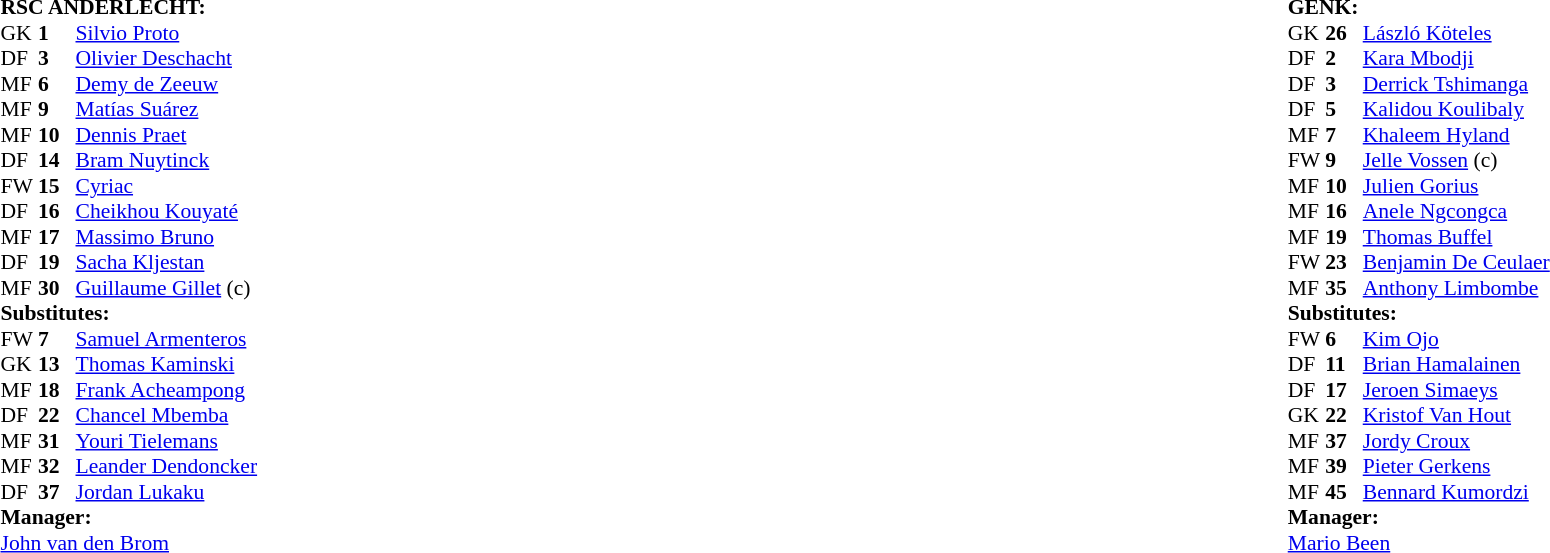<table width="100%">
<tr>
<td valign="top" width="50%"><br><table style="font-size:90%" cellspacing="0" cellpadding="0">
<tr>
<td colspan=4><strong>RSC ANDERLECHT:</strong></td>
</tr>
<tr>
<th width=25></th>
<th width=25></th>
</tr>
<tr>
<td>GK</td>
<td><strong>1</strong></td>
<td> <a href='#'>Silvio Proto</a></td>
</tr>
<tr>
<td>DF</td>
<td><strong>3</strong></td>
<td> <a href='#'>Olivier Deschacht</a></td>
</tr>
<tr>
<td>MF</td>
<td><strong>6</strong></td>
<td> <a href='#'>Demy de Zeeuw</a></td>
</tr>
<tr>
<td>MF</td>
<td><strong>9</strong></td>
<td> <a href='#'>Matías Suárez</a></td>
<td></td>
<td></td>
</tr>
<tr>
<td>MF</td>
<td><strong>10</strong></td>
<td> <a href='#'>Dennis Praet</a></td>
<td></td>
<td></td>
</tr>
<tr>
<td>DF</td>
<td><strong>14</strong></td>
<td> <a href='#'>Bram Nuytinck</a></td>
</tr>
<tr>
<td>FW</td>
<td><strong>15</strong></td>
<td> <a href='#'>Cyriac</a></td>
<td></td>
<td></td>
</tr>
<tr>
<td>DF</td>
<td><strong>16</strong></td>
<td> <a href='#'>Cheikhou Kouyaté</a></td>
</tr>
<tr>
<td>MF</td>
<td><strong>17</strong></td>
<td> <a href='#'>Massimo Bruno</a></td>
</tr>
<tr>
<td>DF</td>
<td><strong>19</strong></td>
<td> <a href='#'>Sacha Kljestan</a></td>
</tr>
<tr>
<td>MF</td>
<td><strong>30</strong></td>
<td> <a href='#'>Guillaume Gillet</a> (c)</td>
</tr>
<tr>
<td colspan=3><strong>Substitutes:</strong></td>
</tr>
<tr>
<td>FW</td>
<td><strong>7</strong></td>
<td> <a href='#'>Samuel Armenteros</a></td>
<td></td>
<td></td>
</tr>
<tr>
<td>GK</td>
<td><strong>13</strong></td>
<td> <a href='#'>Thomas Kaminski</a></td>
</tr>
<tr>
<td>MF</td>
<td><strong>18</strong></td>
<td> <a href='#'>Frank Acheampong</a></td>
</tr>
<tr>
<td>DF</td>
<td><strong>22</strong></td>
<td> <a href='#'>Chancel Mbemba</a></td>
</tr>
<tr>
<td>MF</td>
<td><strong>31</strong></td>
<td> <a href='#'>Youri Tielemans</a></td>
</tr>
<tr>
<td>MF</td>
<td><strong>32</strong></td>
<td> <a href='#'>Leander Dendoncker</a></td>
<td></td>
<td></td>
</tr>
<tr>
<td>DF</td>
<td><strong>37</strong></td>
<td> <a href='#'>Jordan Lukaku</a></td>
<td></td>
<td></td>
</tr>
<tr>
<td colspan=3><strong>Manager:</strong></td>
</tr>
<tr>
<td colspan=4> <a href='#'>John van den Brom</a></td>
</tr>
</table>
</td>
<td valign="top"></td>
<td valign="top" width="50%"><br><table style="font-size: 90%" cellspacing="0" cellpadding="0" align=center>
<tr>
<td colspan="4"><strong>GENK:</strong></td>
</tr>
<tr>
<th width=25></th>
<th width=25></th>
</tr>
<tr>
<td>GK</td>
<td><strong>26</strong></td>
<td> <a href='#'>László Köteles</a></td>
</tr>
<tr>
<td>DF</td>
<td><strong>2</strong></td>
<td> <a href='#'>Kara Mbodji</a></td>
</tr>
<tr>
<td>DF</td>
<td><strong>3</strong></td>
<td> <a href='#'>Derrick Tshimanga</a></td>
</tr>
<tr>
<td>DF</td>
<td><strong>5</strong></td>
<td> <a href='#'>Kalidou Koulibaly</a></td>
</tr>
<tr>
<td>MF</td>
<td><strong>7</strong></td>
<td> <a href='#'>Khaleem Hyland</a></td>
<td></td>
<td></td>
</tr>
<tr>
<td>FW</td>
<td><strong>9</strong></td>
<td> <a href='#'>Jelle Vossen</a> (c)</td>
</tr>
<tr>
<td>MF</td>
<td><strong>10</strong></td>
<td> <a href='#'>Julien Gorius</a></td>
</tr>
<tr>
<td>MF</td>
<td><strong>16</strong></td>
<td> <a href='#'>Anele Ngcongca</a></td>
<td></td>
<td></td>
</tr>
<tr>
<td>MF</td>
<td><strong>19</strong></td>
<td> <a href='#'>Thomas Buffel</a></td>
</tr>
<tr>
<td>FW</td>
<td><strong>23</strong></td>
<td> <a href='#'>Benjamin De Ceulaer</a></td>
<td></td>
</tr>
<tr>
<td>MF</td>
<td><strong>35</strong></td>
<td> <a href='#'>Anthony Limbombe</a></td>
<td></td>
<td></td>
</tr>
<tr>
<td colspan=3><strong>Substitutes:</strong></td>
</tr>
<tr>
<td>FW</td>
<td><strong>6</strong></td>
<td> <a href='#'>Kim Ojo</a></td>
<td></td>
<td></td>
</tr>
<tr>
<td>DF</td>
<td><strong>11</strong></td>
<td> <a href='#'>Brian Hamalainen</a></td>
</tr>
<tr>
<td>DF</td>
<td><strong>17</strong></td>
<td> <a href='#'>Jeroen Simaeys</a></td>
</tr>
<tr>
<td>GK</td>
<td><strong>22</strong></td>
<td> <a href='#'>Kristof Van Hout</a></td>
</tr>
<tr>
<td>MF</td>
<td><strong>37</strong></td>
<td> <a href='#'>Jordy Croux</a></td>
<td></td>
<td></td>
</tr>
<tr>
<td>MF</td>
<td><strong>39</strong></td>
<td> <a href='#'>Pieter Gerkens</a></td>
</tr>
<tr>
<td>MF</td>
<td><strong>45</strong></td>
<td> <a href='#'>Bennard Kumordzi</a></td>
<td></td>
<td></td>
</tr>
<tr>
<td colspan=3><strong>Manager:</strong></td>
</tr>
<tr>
<td colspan=4> <a href='#'>Mario Been</a></td>
</tr>
</table>
</td>
</tr>
</table>
